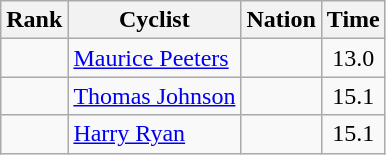<table class="wikitable sortable" style="text-align:center">
<tr>
<th>Rank</th>
<th>Cyclist</th>
<th>Nation</th>
<th>Time</th>
</tr>
<tr>
<td></td>
<td align=left><a href='#'>Maurice Peeters</a></td>
<td align=left></td>
<td>13.0</td>
</tr>
<tr>
<td></td>
<td align=left><a href='#'>Thomas Johnson</a></td>
<td align=left></td>
<td>15.1</td>
</tr>
<tr>
<td></td>
<td align=left><a href='#'>Harry Ryan</a></td>
<td align=left></td>
<td>15.1</td>
</tr>
</table>
